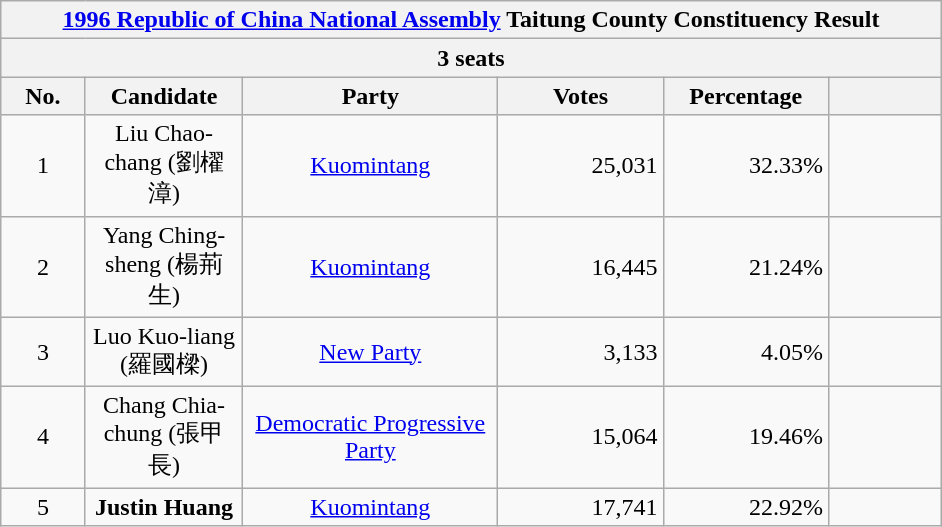<table class="wikitable" style="margin:1em auto; text-align:center">
<tr>
<th colspan="7" width=620px><a href='#'>1996 Republic of China National Assembly</a> Taitung County Constituency Result</th>
</tr>
<tr>
<th colspan="7" width=620px>3 seats</th>
</tr>
<tr>
<th width=35>No.</th>
<th width=55 scope="col" class="unsortable">Candidate</th>
<th width=120 scope="col" class="unsortable">Party</th>
<th width=75>Votes</th>
<th width=75 scope="col" class="unsortable">Percentage</th>
<th width=49 scope="col" class="unsortable"></th>
</tr>
<tr>
<td>1</td>
<td>Liu Chao-chang (劉櫂漳)</td>
<td><a href='#'>Kuomintang</a></td>
<td style="border-left;" align="right">25,031</td>
<td align="right">32.33%</td>
<td align="center"></td>
</tr>
<tr>
<td>2</td>
<td>Yang Ching-sheng (楊荊生)</td>
<td><a href='#'>Kuomintang</a></td>
<td style="border-left;" align="right">16,445</td>
<td align="right">21.24%</td>
<td align="center"></td>
</tr>
<tr>
<td>3</td>
<td>Luo Kuo-liang (羅國樑)</td>
<td> <a href='#'>New Party</a></td>
<td style="border-left;" align="right">3,133</td>
<td align="right">4.05%</td>
<td align="center"></td>
</tr>
<tr>
<td>4</td>
<td>Chang Chia-chung (張甲長)</td>
<td><a href='#'>Democratic Progressive Party</a></td>
<td style="border-left;" align="right">15,064</td>
<td align="right">19.46%</td>
<td align="center"></td>
</tr>
<tr>
<td>5</td>
<td><strong>Justin Huang</strong></td>
<td><a href='#'>Kuomintang</a></td>
<td style="border-left;" align="right">17,741</td>
<td align="right">22.92%</td>
<td align="center"></td>
</tr>
</table>
